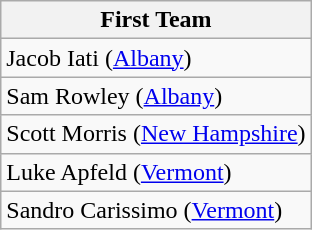<table class="wikitable">
<tr>
<th>First Team</th>
</tr>
<tr>
<td>Jacob Iati (<a href='#'>Albany</a>)</td>
</tr>
<tr>
<td>Sam Rowley (<a href='#'>Albany</a>)</td>
</tr>
<tr>
<td>Scott Morris (<a href='#'>New Hampshire</a>)</td>
</tr>
<tr>
<td>Luke Apfeld (<a href='#'>Vermont</a>)</td>
</tr>
<tr>
<td>Sandro Carissimo (<a href='#'>Vermont</a>)</td>
</tr>
</table>
